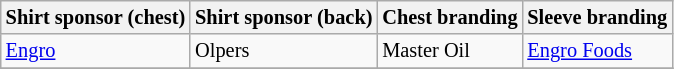<table class="wikitable"  style="font-size:85%;">
<tr>
<th>Shirt sponsor (chest)</th>
<th>Shirt sponsor (back)</th>
<th>Chest branding</th>
<th>Sleeve branding</th>
</tr>
<tr>
<td><a href='#'>Engro</a></td>
<td>Olpers</td>
<td>Master Oil</td>
<td><a href='#'>Engro Foods</a></td>
</tr>
<tr>
</tr>
</table>
